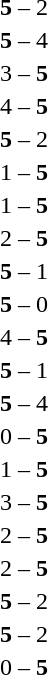<table style="text-align:center">
<tr>
<th width=223></th>
<th width=100></th>
<th width=223></th>
</tr>
<tr>
<td align=right></td>
<td><strong>5</strong> – 2</td>
<td align=left></td>
</tr>
<tr>
<td align=right></td>
<td><strong>5</strong> – 4</td>
<td align=left></td>
</tr>
<tr>
<td align=right></td>
<td>3 – <strong>5</strong></td>
<td align=left></td>
</tr>
<tr>
<td align=right></td>
<td>4 – <strong>5</strong></td>
<td align=left></td>
</tr>
<tr>
<td align=right></td>
<td><strong>5</strong> – 2</td>
<td align=left></td>
</tr>
<tr>
<td align=right></td>
<td>1 – <strong>5</strong></td>
<td align=left></td>
</tr>
<tr>
<td align=right></td>
<td>1 – <strong>5</strong></td>
<td align=left></td>
</tr>
<tr>
<td align=right></td>
<td>2 – <strong>5</strong></td>
<td align=left></td>
</tr>
<tr>
<td align=right></td>
<td><strong>5</strong> – 1</td>
<td align=left></td>
</tr>
<tr>
<td align=right></td>
<td><strong>5</strong> – 0</td>
<td align=left></td>
</tr>
<tr>
<td align=right></td>
<td>4 – <strong>5</strong></td>
<td align=left></td>
</tr>
<tr>
<td align=right></td>
<td><strong>5</strong> – 1</td>
<td align=left></td>
</tr>
<tr>
<td align=right></td>
<td><strong>5</strong> – 4</td>
<td align=left></td>
</tr>
<tr>
<td align=right></td>
<td>0 – <strong>5</strong></td>
<td align=left></td>
</tr>
<tr>
<td align=right></td>
<td>1 – <strong>5</strong></td>
<td align=left></td>
</tr>
<tr>
<td align=right></td>
<td>3 – <strong>5</strong></td>
<td align=left></td>
</tr>
<tr>
<td align=right></td>
<td>2 – <strong>5</strong></td>
<td align=left></td>
</tr>
<tr>
<td align=right></td>
<td>2 – <strong>5</strong></td>
<td align=left></td>
</tr>
<tr>
<td align=right></td>
<td><strong>5</strong> – 2</td>
<td align=left></td>
</tr>
<tr>
<td align=right></td>
<td><strong>5</strong> – 2</td>
<td align=left></td>
</tr>
<tr>
<td align=right></td>
<td>0 – <strong>5</strong></td>
<td align=left></td>
</tr>
</table>
